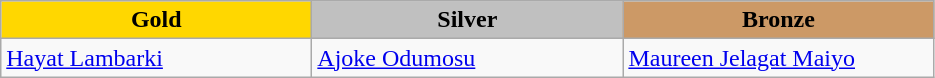<table class="wikitable" style="text-align:left">
<tr align="center">
<td width=200 bgcolor=gold><strong>Gold</strong></td>
<td width=200 bgcolor=silver><strong>Silver</strong></td>
<td width=200 bgcolor=CC9966><strong>Bronze</strong></td>
</tr>
<tr>
<td><a href='#'>Hayat Lambarki</a><br><em></em></td>
<td><a href='#'>Ajoke Odumosu</a><br><em></em></td>
<td><a href='#'>Maureen Jelagat Maiyo</a><br><em></em></td>
</tr>
</table>
